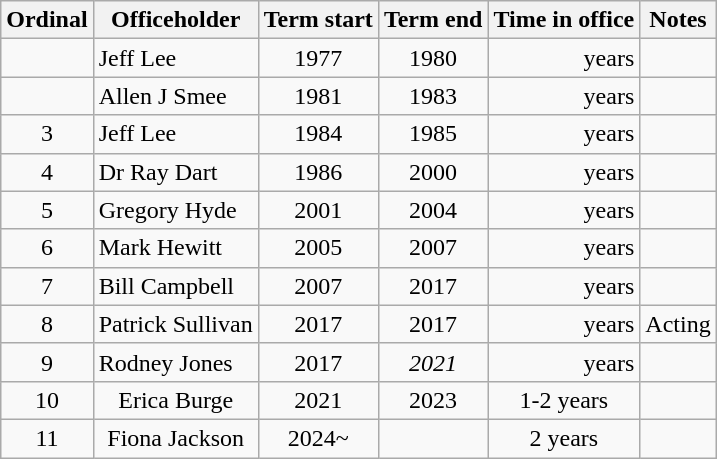<table class="wikitable sortable" style="text-align: center">
<tr>
<th>Ordinal</th>
<th>Officeholder</th>
<th>Term start</th>
<th>Term end</th>
<th>Time in office</th>
<th>Notes</th>
</tr>
<tr>
<td></td>
<td style="text-align:left;">Jeff Lee</td>
<td>1977</td>
<td>1980</td>
<td style="text-align:right;"> years</td>
<td></td>
</tr>
<tr>
<td></td>
<td style="text-align:left;">Allen J Smee</td>
<td>1981</td>
<td>1983</td>
<td style="text-align:right;"> years</td>
<td></td>
</tr>
<tr>
<td>3</td>
<td style="text-align:left;">Jeff Lee</td>
<td>1984</td>
<td>1985</td>
<td style="text-align:right;"> years</td>
<td></td>
</tr>
<tr>
<td>4</td>
<td style="text-align:left;">Dr Ray Dart</td>
<td>1986</td>
<td>2000</td>
<td style="text-align:right;"> years</td>
<td></td>
</tr>
<tr>
<td>5</td>
<td style="text-align:left;">Gregory Hyde</td>
<td>2001</td>
<td>2004</td>
<td style="text-align:right;"> years</td>
<td></td>
</tr>
<tr>
<td>6</td>
<td style="text-align:left;">Mark Hewitt</td>
<td>2005</td>
<td>2007</td>
<td style="text-align:right;"> years</td>
<td></td>
</tr>
<tr>
<td>7</td>
<td style="text-align:left;">Bill Campbell</td>
<td>2007</td>
<td>2017</td>
<td style="text-align:right;"> years</td>
<td></td>
</tr>
<tr>
<td>8</td>
<td style="text-align:left;">Patrick Sullivan</td>
<td>2017</td>
<td>2017</td>
<td style="text-align:right;"> years</td>
<td>Acting</td>
</tr>
<tr>
<td>9</td>
<td style="text-align:left;">Rodney Jones</td>
<td>2017</td>
<td><em>2021</em></td>
<td style="text-align:right;"> years</td>
<td></td>
</tr>
<tr>
<td>10</td>
<td>Erica Burge</td>
<td>2021</td>
<td>2023</td>
<td>1-2 years</td>
<td></td>
</tr>
<tr>
<td>11</td>
<td>Fiona Jackson</td>
<td>2024~</td>
<td></td>
<td>2 years</td>
<td></td>
</tr>
</table>
